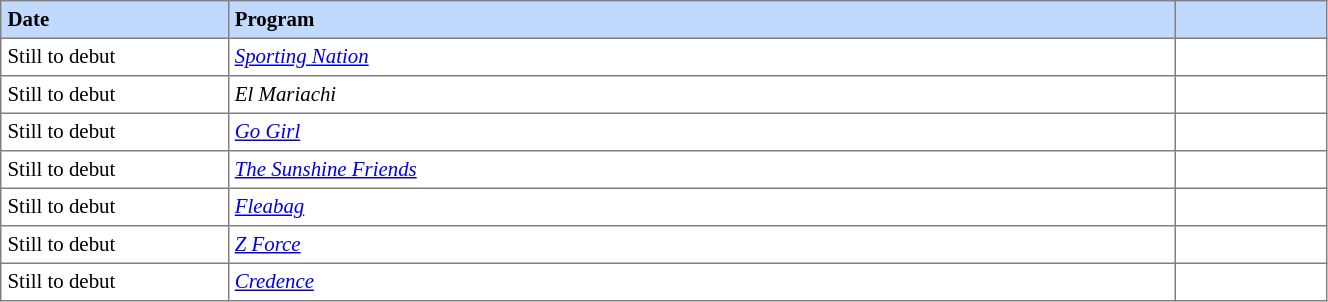<table border="1" cellpadding="4" cellspacing="0" style="text-align:left; font-size:87%; border-collapse:collapse;" width=70%>
<tr style="background:#C1D8FF;">
<th width=6%>Date</th>
<th width=25%>Program</th>
<th width=4%></th>
</tr>
<tr>
<td>Still to debut</td>
<td><em><a href='#'>Sporting Nation</a></em></td>
<td></td>
</tr>
<tr>
<td>Still to debut</td>
<td><em>El Mariachi</em></td>
<td></td>
</tr>
<tr>
<td>Still to debut</td>
<td><em><a href='#'>Go Girl</a></em></td>
<td></td>
</tr>
<tr>
<td>Still to debut</td>
<td><em><a href='#'>The Sunshine Friends</a></em></td>
<td></td>
</tr>
<tr>
<td>Still to debut</td>
<td><em><a href='#'>Fleabag</a></em></td>
<td></td>
</tr>
<tr>
<td>Still to debut</td>
<td><em><a href='#'>Z Force</a></em></td>
<td></td>
</tr>
<tr>
<td>Still to debut</td>
<td><em><a href='#'>Credence</a></em></td>
<td></td>
</tr>
</table>
